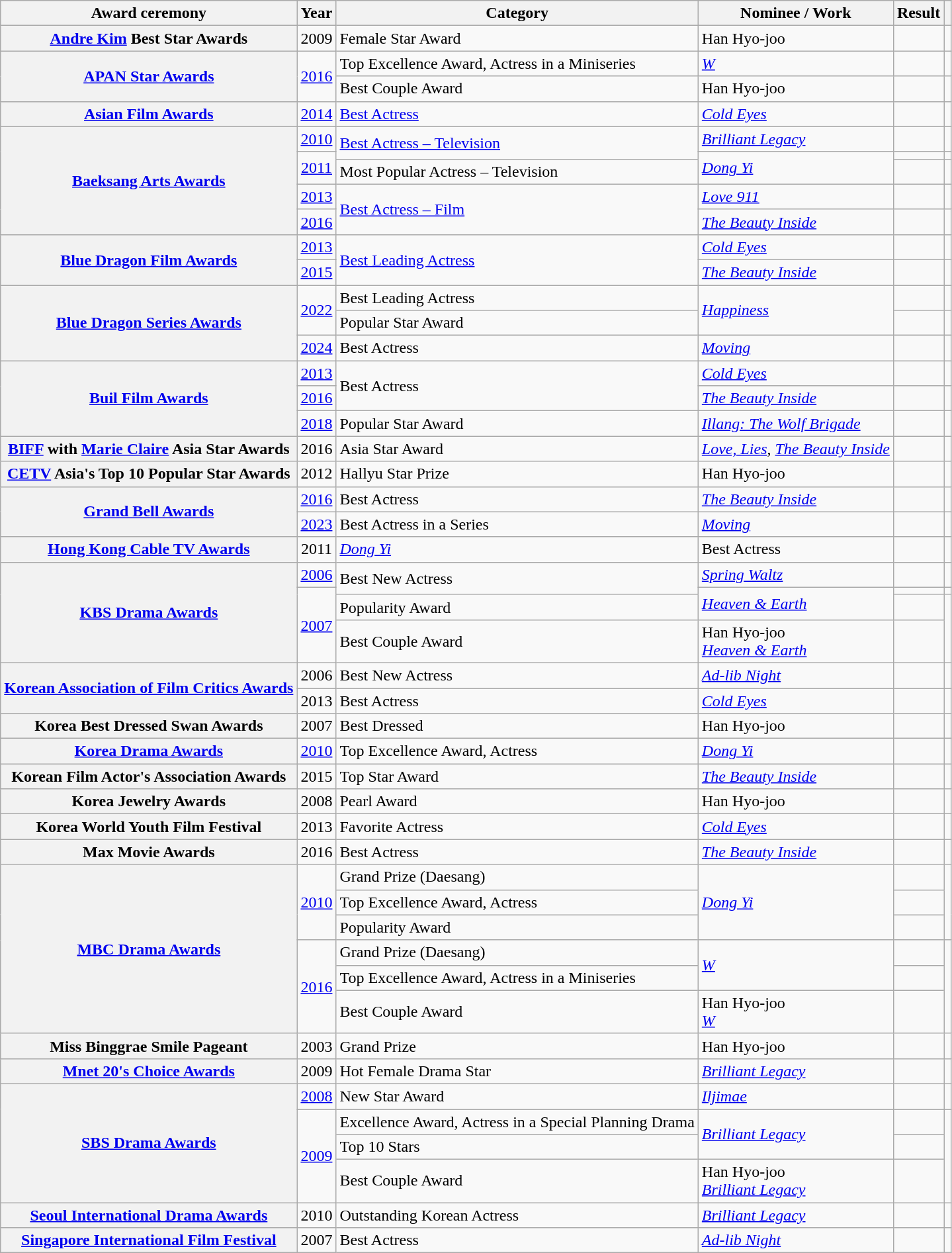<table class="wikitable plainrowheaders sortable">
<tr>
<th scope="col">Award ceremony</th>
<th scope="col">Year</th>
<th scope="col">Category</th>
<th scope="col">Nominee / Work</th>
<th scope="col">Result</th>
<th scope="col" class="unsortable"></th>
</tr>
<tr>
<th scope="row"><a href='#'>Andre Kim</a> Best Star Awards</th>
<td style="text-align:center">2009</td>
<td>Female Star Award</td>
<td>Han Hyo-joo</td>
<td></td>
<td style="text-align:center"></td>
</tr>
<tr>
<th scope="row" rowspan="2"><a href='#'>APAN Star Awards</a></th>
<td rowspan="2" style="text-align:center"><a href='#'>2016</a></td>
<td>Top Excellence Award, Actress in a Miniseries</td>
<td><em><a href='#'>W</a></em></td>
<td></td>
<td style="text-align:center"></td>
</tr>
<tr>
<td>Best Couple Award</td>
<td>Han Hyo-joo </td>
<td></td>
<td style="text-align:center"></td>
</tr>
<tr>
<th scope="row"><a href='#'>Asian Film Awards</a></th>
<td style="text-align:center"><a href='#'>2014</a></td>
<td><a href='#'>Best Actress</a></td>
<td><em><a href='#'>Cold Eyes</a></em></td>
<td></td>
<td style="text-align:center"></td>
</tr>
<tr>
<th scope="row" rowspan="5"><a href='#'>Baeksang Arts Awards</a></th>
<td style="text-align:center"><a href='#'>2010</a></td>
<td rowspan="2"><a href='#'>Best Actress – Television</a></td>
<td><em><a href='#'>Brilliant Legacy</a></em></td>
<td></td>
<td style="text-align:center"></td>
</tr>
<tr>
<td rowspan="2" style="text-align:center"><a href='#'>2011</a></td>
<td rowspan="2"><em><a href='#'>Dong Yi</a></em></td>
<td></td>
<td style="text-align:center"></td>
</tr>
<tr>
<td>Most Popular Actress – Television</td>
<td></td>
<td style="text-align:center"></td>
</tr>
<tr>
<td style="text-align:center"><a href='#'>2013</a></td>
<td rowspan="2"><a href='#'>Best Actress – Film</a></td>
<td><em><a href='#'>Love 911</a></em></td>
<td></td>
<td style="text-align:center"></td>
</tr>
<tr>
<td style="text-align:center"><a href='#'>2016</a></td>
<td><em><a href='#'>The Beauty Inside</a></em></td>
<td></td>
<td style="text-align:center"></td>
</tr>
<tr>
<th scope="row" rowspan="2"><a href='#'>Blue Dragon Film Awards</a></th>
<td style="text-align:center"><a href='#'>2013</a></td>
<td rowspan="2"><a href='#'>Best Leading Actress</a></td>
<td><em><a href='#'>Cold Eyes</a></em></td>
<td></td>
<td style="text-align:center"></td>
</tr>
<tr>
<td style="text-align:center"><a href='#'>2015</a></td>
<td><em><a href='#'>The Beauty Inside</a></em></td>
<td></td>
<td style="text-align:center"></td>
</tr>
<tr>
<th scope="row" rowspan="3"><a href='#'>Blue Dragon Series Awards</a></th>
<td rowspan="2" style="text-align:center"><a href='#'>2022</a></td>
<td>Best Leading Actress</td>
<td rowspan="2"><em><a href='#'>Happiness</a></em></td>
<td></td>
<td style="text-align:center"></td>
</tr>
<tr>
<td>Popular Star Award</td>
<td></td>
<td style="text-align:center"></td>
</tr>
<tr>
<td rowspan="1" style="text-align:center"><a href='#'>2024</a></td>
<td>Best Actress</td>
<td><em><a href='#'>Moving</a></em></td>
<td></td>
<td style="text-align:center"></td>
</tr>
<tr>
<th scope="row" rowspan="3"><a href='#'>Buil Film Awards</a></th>
<td style="text-align:center"><a href='#'>2013</a></td>
<td rowspan="2">Best Actress</td>
<td><em><a href='#'>Cold Eyes</a></em></td>
<td></td>
<td style="text-align:center"></td>
</tr>
<tr>
<td style="text-align:center"><a href='#'>2016</a></td>
<td><em><a href='#'>The Beauty Inside</a></em></td>
<td></td>
<td style="text-align:center"></td>
</tr>
<tr>
<td style="text-align:center"><a href='#'>2018</a></td>
<td>Popular Star Award</td>
<td><em><a href='#'>Illang: The Wolf Brigade</a></em></td>
<td></td>
<td style="text-align:center"></td>
</tr>
<tr>
<th scope="row"><a href='#'>BIFF</a> with <a href='#'>Marie Claire</a> Asia Star Awards</th>
<td style="text-align:center">2016</td>
<td>Asia Star Award</td>
<td><a href='#'><em>Love, Lies</em></a>, <em><a href='#'>The Beauty Inside</a></em></td>
<td></td>
<td style="text-align:center"></td>
</tr>
<tr>
<th scope="row"><a href='#'>CETV</a> Asia's Top 10 Popular Star Awards</th>
<td style="text-align:center">2012</td>
<td>Hallyu Star Prize</td>
<td>Han Hyo-joo</td>
<td></td>
<td style="text-align:center"></td>
</tr>
<tr>
<th scope="row" rowspan="2"><a href='#'>Grand Bell Awards</a></th>
<td style="text-align:center"><a href='#'>2016</a></td>
<td>Best Actress</td>
<td><em><a href='#'>The Beauty Inside</a></em></td>
<td></td>
<td style="text-align:center"></td>
</tr>
<tr>
<td style="text-align:center"><a href='#'>2023</a></td>
<td>Best Actress in a Series</td>
<td><em><a href='#'>Moving</a></em></td>
<td></td>
<td style="text-align:center"></td>
</tr>
<tr>
<th scope="row"><a href='#'>Hong Kong Cable TV Awards</a></th>
<td style="text-align:center">2011</td>
<td><em><a href='#'>Dong Yi</a></em></td>
<td>Best Actress</td>
<td></td>
<td style="text-align:center"></td>
</tr>
<tr>
<th scope="row" rowspan="4"><a href='#'>KBS Drama Awards</a></th>
<td style="text-align:center"><a href='#'>2006</a></td>
<td rowspan="2">Best New Actress</td>
<td><em><a href='#'>Spring Waltz</a></em></td>
<td></td>
<td style="text-align:center"></td>
</tr>
<tr>
<td rowspan="3" style="text-align:center"><a href='#'>2007</a></td>
<td rowspan="2"><em><a href='#'>Heaven & Earth</a></em></td>
<td></td>
<td style="text-align:center"></td>
</tr>
<tr>
<td>Popularity Award</td>
<td></td>
<td rowspan="2" style="text-align:center"></td>
</tr>
<tr>
<td>Best Couple Award</td>
<td>Han Hyo-joo <br><em><a href='#'>Heaven & Earth</a></em></td>
<td></td>
</tr>
<tr>
<th scope="row" rowspan="2"><a href='#'>Korean Association of Film Critics Awards</a></th>
<td style="text-align:center">2006</td>
<td>Best New Actress</td>
<td><em><a href='#'>Ad-lib Night</a></em></td>
<td></td>
<td style="text-align:center"></td>
</tr>
<tr>
<td style="text-align:center">2013</td>
<td>Best Actress</td>
<td><em><a href='#'>Cold Eyes</a></em></td>
<td></td>
<td style="text-align:center"></td>
</tr>
<tr>
<th scope="row">Korea Best Dressed Swan Awards</th>
<td style="text-align:center">2007</td>
<td>Best Dressed</td>
<td>Han Hyo-joo</td>
<td></td>
<td style="text-align:center"></td>
</tr>
<tr>
<th scope="row"><a href='#'>Korea Drama Awards</a></th>
<td style="text-align:center"><a href='#'>2010</a></td>
<td>Top Excellence Award, Actress</td>
<td><em><a href='#'>Dong Yi</a></em></td>
<td></td>
<td style="text-align:center"></td>
</tr>
<tr>
<th scope="row">Korean Film Actor's Association Awards</th>
<td style="text-align:center">2015</td>
<td>Top Star Award</td>
<td><em><a href='#'>The Beauty Inside</a></em></td>
<td></td>
<td style="text-align:center"></td>
</tr>
<tr>
<th scope="row">Korea Jewelry Awards</th>
<td style="text-align:center">2008</td>
<td>Pearl Award</td>
<td>Han Hyo-joo</td>
<td></td>
<td style="text-align:center"></td>
</tr>
<tr>
<th scope="row">Korea World Youth Film Festival</th>
<td style="text-align:center">2013</td>
<td>Favorite Actress</td>
<td><em><a href='#'>Cold Eyes</a></em></td>
<td></td>
<td style="text-align:center"></td>
</tr>
<tr>
<th scope="row">Max Movie Awards</th>
<td style="text-align:center">2016</td>
<td>Best Actress</td>
<td><em><a href='#'>The Beauty Inside</a></em></td>
<td></td>
<td style="text-align:center"></td>
</tr>
<tr>
<th scope="row" rowspan="6"><a href='#'>MBC Drama Awards</a></th>
<td rowspan="3" style="text-align:center"><a href='#'>2010</a></td>
<td>Grand Prize (Daesang)</td>
<td rowspan="3"><em><a href='#'>Dong Yi</a></em></td>
<td></td>
<td rowspan="3" style="text-align:center"></td>
</tr>
<tr>
<td>Top Excellence Award, Actress</td>
<td></td>
</tr>
<tr>
<td>Popularity Award</td>
<td></td>
</tr>
<tr>
<td rowspan="3" style="text-align:center"><a href='#'>2016</a></td>
<td>Grand Prize (Daesang)</td>
<td rowspan="2"><em><a href='#'>W</a></em></td>
<td></td>
<td rowspan="3" style="text-align:center"></td>
</tr>
<tr>
<td>Top Excellence Award, Actress in a Miniseries</td>
<td></td>
</tr>
<tr>
<td>Best Couple Award</td>
<td>Han Hyo-joo <br><em><a href='#'>W</a></em></td>
<td></td>
</tr>
<tr>
<th scope="row">Miss Binggrae Smile Pageant</th>
<td style="text-align:center">2003</td>
<td>Grand Prize</td>
<td>Han Hyo-joo</td>
<td></td>
<td style="text-align:center"></td>
</tr>
<tr>
<th scope="row"><a href='#'>Mnet 20's Choice Awards</a></th>
<td style="text-align:center">2009</td>
<td>Hot Female Drama Star</td>
<td><em><a href='#'>Brilliant Legacy</a></em></td>
<td></td>
<td style="text-align:center"></td>
</tr>
<tr>
<th scope="row" rowspan="4"><a href='#'>SBS Drama Awards</a></th>
<td style="text-align:center"><a href='#'>2008</a></td>
<td>New Star Award</td>
<td><em><a href='#'>Iljimae</a></em></td>
<td></td>
<td style="text-align:center"></td>
</tr>
<tr>
<td rowspan="3" style="text-align:center"><a href='#'>2009</a></td>
<td>Excellence Award, Actress in a Special Planning Drama</td>
<td rowspan="2"><em><a href='#'>Brilliant Legacy</a></em></td>
<td></td>
<td rowspan="3" style="text-align:center"></td>
</tr>
<tr>
<td>Top 10 Stars</td>
<td></td>
</tr>
<tr>
<td>Best Couple Award</td>
<td>Han Hyo-joo <br> <em><a href='#'>Brilliant Legacy</a></em></td>
<td></td>
</tr>
<tr>
<th scope="row"><a href='#'>Seoul International Drama Awards</a></th>
<td style="text-align:center">2010</td>
<td>Outstanding Korean Actress</td>
<td><em><a href='#'>Brilliant Legacy</a></em></td>
<td></td>
<td style="text-align:center"></td>
</tr>
<tr>
<th scope="row"><a href='#'>Singapore International Film Festival</a></th>
<td style="text-align:center">2007</td>
<td>Best Actress</td>
<td><em><a href='#'>Ad-lib Night</a></em></td>
<td></td>
<td style="text-align:center"></td>
</tr>
</table>
